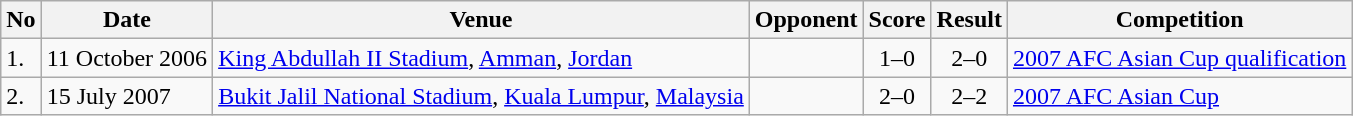<table class="wikitable">
<tr>
<th>No</th>
<th>Date</th>
<th>Venue</th>
<th>Opponent</th>
<th>Score</th>
<th>Result</th>
<th>Competition</th>
</tr>
<tr>
<td>1.</td>
<td>11 October 2006</td>
<td><a href='#'>King Abdullah II Stadium</a>, <a href='#'>Amman</a>, <a href='#'>Jordan</a></td>
<td></td>
<td align=center>1–0</td>
<td align=center>2–0</td>
<td><a href='#'>2007 AFC Asian Cup qualification</a></td>
</tr>
<tr>
<td>2.</td>
<td>15 July 2007</td>
<td><a href='#'>Bukit Jalil National Stadium</a>, <a href='#'>Kuala Lumpur</a>, <a href='#'>Malaysia</a></td>
<td></td>
<td align=center>2–0</td>
<td align=center>2–2</td>
<td><a href='#'>2007 AFC Asian Cup</a></td>
</tr>
</table>
